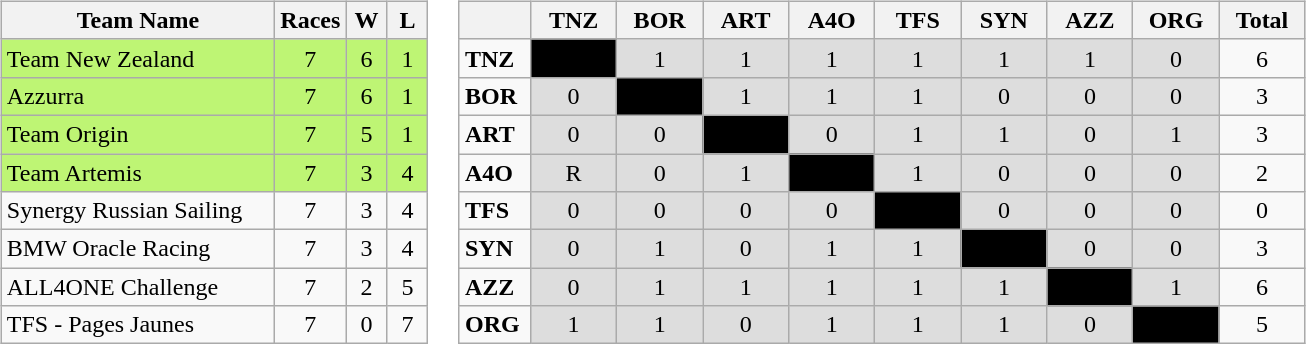<table>
<tr>
<td><br><table class="wikitable" style="text-align:center;">
<tr>
<th width=175>Team Name</th>
<th width=20 abbr="Raced">Races</th>
<th width=20 abbr="Won">W</th>
<th width=20 abbr="Lost">L</th>
</tr>
<tr style="background: #BEF574;">
<td style="text-align:left;"> Team New Zealand</td>
<td>7</td>
<td>6</td>
<td>1</td>
</tr>
<tr style="background: #BEF574;">
<td style="text-align:left;"> Azzurra</td>
<td>7</td>
<td>6</td>
<td>1</td>
</tr>
<tr style="background: #BEF574;">
<td style="text-align:left;"> Team Origin</td>
<td>7</td>
<td>5</td>
<td>1</td>
</tr>
<tr style="background: #BEF574;">
<td style="text-align:left;"> Team Artemis</td>
<td>7</td>
<td>3</td>
<td>4</td>
</tr>
<tr>
<td style="text-align:left;"> Synergy Russian Sailing</td>
<td>7</td>
<td>3</td>
<td>4</td>
</tr>
<tr>
<td style="text-align:left;"> BMW Oracle Racing</td>
<td>7</td>
<td>3</td>
<td>4</td>
</tr>
<tr>
<td style="text-align:left;"> ALL4ONE Challenge</td>
<td>7</td>
<td>2</td>
<td>5</td>
</tr>
<tr>
<td style="text-align:left;"> TFS - Pages Jaunes</td>
<td>7</td>
<td>0</td>
<td>7</td>
</tr>
</table>
</td>
<td><br><table class="wikitable" border="1" style="text-align:center;">
<tr>
<th width=40></th>
<th width=50>TNZ</th>
<th width=50>BOR</th>
<th width=50>ART</th>
<th width=50>A4O</th>
<th width=50>TFS</th>
<th width=50>SYN</th>
<th width=50>AZZ</th>
<th width=50>ORG</th>
<th width=50>Total</th>
</tr>
<tr>
<td style="text-align:left;"><strong>TNZ</strong></td>
<td style="background: #000000;"></td>
<td style="background: #dddddd;">1</td>
<td style="background: #dddddd;">1</td>
<td style="background: #dddddd;">1</td>
<td style="background: #dddddd;">1</td>
<td style="background: #dddddd;">1</td>
<td style="background: #dddddd;">1</td>
<td style="background: #dddddd;">0</td>
<td>6</td>
</tr>
<tr>
<td style="text-align:left;"><strong>BOR</strong></td>
<td style="background: #dddddd;">0</td>
<td style="background: #000000;"></td>
<td style="background: #dddddd;">1</td>
<td style="background: #dddddd;">1</td>
<td style="background: #dddddd;">1</td>
<td style="background: #dddddd;">0</td>
<td style="background: #dddddd;">0</td>
<td style="background: #dddddd;">0</td>
<td>3</td>
</tr>
<tr>
<td style="text-align:left;"><strong>ART</strong></td>
<td style="background: #dddddd;">0</td>
<td style="background: #dddddd;">0</td>
<td style="background: #000000;"></td>
<td style="background: #dddddd;">0</td>
<td style="background: #dddddd;">1</td>
<td style="background: #dddddd;">1</td>
<td style="background: #dddddd;">0</td>
<td style="background: #dddddd;">1</td>
<td>3</td>
</tr>
<tr>
<td style="text-align:left;"><strong>A4O</strong></td>
<td style="background: #dddddd;">R</td>
<td style="background: #dddddd;">0</td>
<td style="background: #dddddd;">1</td>
<td style="background: #000000;"></td>
<td style="background: #dddddd;">1</td>
<td style="background: #dddddd;">0</td>
<td style="background: #dddddd;">0</td>
<td style="background: #dddddd;">0</td>
<td>2</td>
</tr>
<tr>
<td style="text-align:left;"><strong>TFS</strong></td>
<td style="background: #dddddd;">0</td>
<td style="background: #dddddd;">0</td>
<td style="background: #dddddd;">0</td>
<td style="background: #dddddd;">0</td>
<td style="background: #000000;"></td>
<td style="background: #dddddd;">0</td>
<td style="background: #dddddd;">0</td>
<td style="background: #dddddd;">0</td>
<td>0</td>
</tr>
<tr>
<td style="text-align:left;"><strong>SYN</strong></td>
<td style="background: #dddddd;">0</td>
<td style="background: #dddddd;">1</td>
<td style="background: #dddddd;">0</td>
<td style="background: #dddddd;">1</td>
<td style="background: #dddddd;">1</td>
<td style="background: #000000;"></td>
<td style="background: #dddddd;">0</td>
<td style="background: #dddddd;">0</td>
<td>3</td>
</tr>
<tr>
<td style="text-align:left;"><strong>AZZ</strong></td>
<td style="background: #dddddd;">0</td>
<td style="background: #dddddd;">1</td>
<td style="background: #dddddd;">1</td>
<td style="background: #dddddd;">1</td>
<td style="background: #dddddd;">1</td>
<td style="background: #dddddd;">1</td>
<td style="background: #000000;"></td>
<td style="background: #dddddd;">1</td>
<td>6</td>
</tr>
<tr>
<td style="text-align:left;"><strong>ORG</strong></td>
<td style="background: #dddddd;">1</td>
<td style="background: #dddddd;">1</td>
<td style="background: #dddddd;">0</td>
<td style="background: #dddddd;">1</td>
<td style="background: #dddddd;">1</td>
<td style="background: #dddddd;">1</td>
<td style="background: #dddddd;">0</td>
<td style="background: #000000;"></td>
<td>5</td>
</tr>
</table>
</td>
</tr>
</table>
